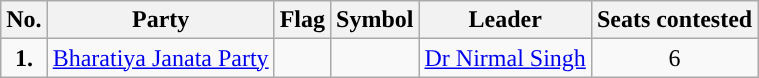<table class="wikitable">
<tr>
<th>No.</th>
<th>Party</th>
<th>Flag</th>
<th>Symbol</th>
<th>Leader</th>
<th>Seats contested</th>
</tr>
<tr>
<td ! style="text-align:center; background:"><strong>1.</strong></td>
<td style="text-align:center"><a href='#'>Bharatiya Janata Party</a></td>
<td></td>
<td></td>
<td style="text-align:center"><a href='#'>Dr Nirmal Singh</a></td>
<td style="text-align:center">6</td>
</tr>
</table>
